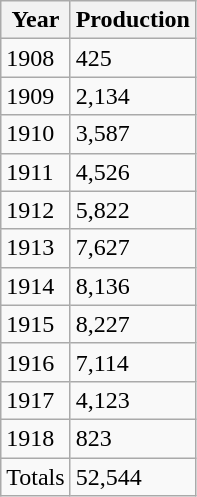<table class="wikitable sortable">
<tr>
<th>Year</th>
<th>Production</th>
</tr>
<tr>
<td>1908</td>
<td>425</td>
</tr>
<tr>
<td>1909</td>
<td>2,134</td>
</tr>
<tr>
<td>1910</td>
<td>3,587</td>
</tr>
<tr>
<td>1911</td>
<td>4,526</td>
</tr>
<tr>
<td>1912</td>
<td>5,822</td>
</tr>
<tr>
<td>1913</td>
<td>7,627</td>
</tr>
<tr>
<td>1914</td>
<td>8,136</td>
</tr>
<tr>
<td>1915</td>
<td>8,227</td>
</tr>
<tr>
<td>1916</td>
<td>7,114</td>
</tr>
<tr>
<td>1917</td>
<td>4,123</td>
</tr>
<tr>
<td>1918</td>
<td>823</td>
</tr>
<tr>
<td>Totals</td>
<td>52,544</td>
</tr>
</table>
